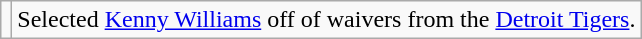<table class="wikitable">
<tr>
<td></td>
<td>Selected <a href='#'>Kenny Williams</a> off of waivers from the <a href='#'>Detroit Tigers</a>.</td>
</tr>
</table>
